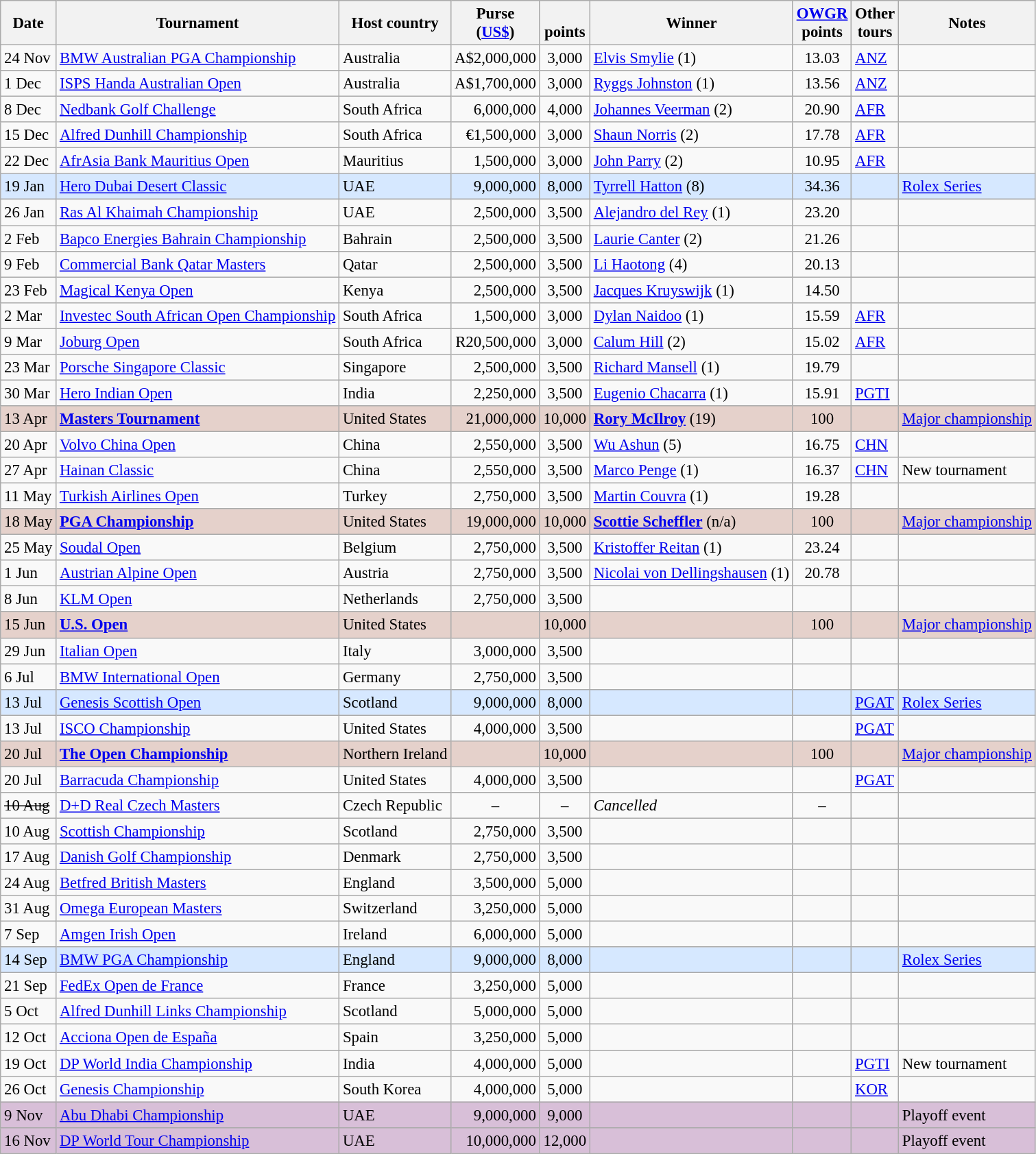<table class="wikitable" style="font-size:95%">
<tr>
<th>Date</th>
<th>Tournament</th>
<th>Host country</th>
<th>Purse<br>(<a href='#'>US$</a>)</th>
<th><br>points</th>
<th>Winner</th>
<th><a href='#'>OWGR</a><br>points</th>
<th>Other<br>tours</th>
<th>Notes</th>
</tr>
<tr>
<td>24 Nov</td>
<td><a href='#'>BMW Australian PGA Championship</a></td>
<td>Australia</td>
<td align=right>A$2,000,000</td>
<td align=center>3,000</td>
<td> <a href='#'>Elvis Smylie</a> (1)</td>
<td align=center>13.03</td>
<td><a href='#'>ANZ</a></td>
<td></td>
</tr>
<tr>
<td>1 Dec</td>
<td><a href='#'>ISPS Handa Australian Open</a></td>
<td>Australia</td>
<td align=right>A$1,700,000</td>
<td align=center>3,000</td>
<td> <a href='#'>Ryggs Johnston</a> (1)</td>
<td align=center>13.56</td>
<td><a href='#'>ANZ</a></td>
<td></td>
</tr>
<tr>
<td>8 Dec</td>
<td><a href='#'>Nedbank Golf Challenge</a></td>
<td>South Africa</td>
<td align=right>6,000,000</td>
<td align=center>4,000</td>
<td> <a href='#'>Johannes Veerman</a> (2)</td>
<td align=center>20.90</td>
<td><a href='#'>AFR</a></td>
<td></td>
</tr>
<tr>
<td>15 Dec</td>
<td><a href='#'>Alfred Dunhill Championship</a></td>
<td>South Africa</td>
<td align=right>€1,500,000</td>
<td align=center>3,000</td>
<td> <a href='#'>Shaun Norris</a> (2)</td>
<td align=center>17.78</td>
<td><a href='#'>AFR</a></td>
<td></td>
</tr>
<tr>
<td>22 Dec</td>
<td><a href='#'>AfrAsia Bank Mauritius Open</a></td>
<td>Mauritius</td>
<td align=right>1,500,000</td>
<td align=center>3,000</td>
<td> <a href='#'>John Parry</a> (2)</td>
<td align=center>10.95</td>
<td><a href='#'>AFR</a></td>
<td></td>
</tr>
<tr style="background:#D6E8FF;">
<td>19 Jan</td>
<td><a href='#'>Hero Dubai Desert Classic</a></td>
<td>UAE</td>
<td align=right>9,000,000</td>
<td align=center>8,000</td>
<td> <a href='#'>Tyrrell Hatton</a> (8)</td>
<td align=center>34.36</td>
<td></td>
<td><a href='#'>Rolex Series</a></td>
</tr>
<tr>
<td>26 Jan</td>
<td><a href='#'>Ras Al Khaimah Championship</a></td>
<td>UAE</td>
<td align=right>2,500,000</td>
<td align=center>3,500</td>
<td> <a href='#'>Alejandro del Rey</a> (1)</td>
<td align=center>23.20</td>
<td></td>
<td></td>
</tr>
<tr>
<td>2 Feb</td>
<td><a href='#'>Bapco Energies Bahrain Championship</a></td>
<td>Bahrain</td>
<td align=right>2,500,000</td>
<td align=center>3,500</td>
<td> <a href='#'>Laurie Canter</a> (2)</td>
<td align=center>21.26</td>
<td></td>
<td></td>
</tr>
<tr>
<td>9 Feb</td>
<td><a href='#'>Commercial Bank Qatar Masters</a></td>
<td>Qatar</td>
<td align=right>2,500,000</td>
<td align=center>3,500</td>
<td> <a href='#'>Li Haotong</a> (4)</td>
<td align=center>20.13</td>
<td></td>
<td></td>
</tr>
<tr>
<td>23 Feb</td>
<td><a href='#'>Magical Kenya Open</a></td>
<td>Kenya</td>
<td align=right>2,500,000</td>
<td align=center>3,500</td>
<td> <a href='#'>Jacques Kruyswijk</a> (1)</td>
<td align=center>14.50</td>
<td></td>
<td></td>
</tr>
<tr>
<td>2 Mar</td>
<td><a href='#'>Investec South African Open Championship</a></td>
<td>South Africa</td>
<td align=right>1,500,000</td>
<td align=center>3,000</td>
<td> <a href='#'>Dylan Naidoo</a> (1)</td>
<td align=center>15.59</td>
<td><a href='#'>AFR</a></td>
<td></td>
</tr>
<tr>
<td>9 Mar</td>
<td><a href='#'>Joburg Open</a></td>
<td>South Africa</td>
<td align=right>R20,500,000</td>
<td align=center>3,000</td>
<td> <a href='#'>Calum Hill</a> (2)</td>
<td align=center>15.02</td>
<td><a href='#'>AFR</a></td>
<td></td>
</tr>
<tr>
<td>23 Mar</td>
<td><a href='#'>Porsche Singapore Classic</a></td>
<td>Singapore</td>
<td align=right>2,500,000</td>
<td align=center>3,500</td>
<td> <a href='#'>Richard Mansell</a> (1)</td>
<td align=center>19.79</td>
<td></td>
<td></td>
</tr>
<tr>
<td>30 Mar</td>
<td><a href='#'>Hero Indian Open</a></td>
<td>India</td>
<td align=right>2,250,000</td>
<td align=center>3,500</td>
<td> <a href='#'>Eugenio Chacarra</a> (1)</td>
<td align=center>15.91</td>
<td><a href='#'>PGTI</a></td>
<td></td>
</tr>
<tr style="background:#e5d1cb;">
<td>13 Apr</td>
<td><strong><a href='#'>Masters Tournament</a></strong></td>
<td>United States</td>
<td align=right>21,000,000</td>
<td align=center>10,000</td>
<td> <strong><a href='#'>Rory McIlroy</a></strong> (19)</td>
<td align=center>100</td>
<td></td>
<td><a href='#'>Major championship</a></td>
</tr>
<tr>
<td>20 Apr</td>
<td><a href='#'>Volvo China Open</a></td>
<td>China</td>
<td align=right>2,550,000</td>
<td align=center>3,500</td>
<td> <a href='#'>Wu Ashun</a> (5)</td>
<td align=center>16.75</td>
<td><a href='#'>CHN</a></td>
<td></td>
</tr>
<tr>
<td>27 Apr</td>
<td><a href='#'>Hainan Classic</a></td>
<td>China</td>
<td align=right>2,550,000</td>
<td align=center>3,500</td>
<td> <a href='#'>Marco Penge</a> (1)</td>
<td align=center>16.37</td>
<td><a href='#'>CHN</a></td>
<td>New tournament</td>
</tr>
<tr>
<td>11 May</td>
<td><a href='#'>Turkish Airlines Open</a></td>
<td>Turkey</td>
<td align=right>2,750,000</td>
<td align=center>3,500</td>
<td> <a href='#'>Martin Couvra</a> (1)</td>
<td align=center>19.28</td>
<td></td>
<td></td>
</tr>
<tr style="background:#e5d1cb;">
<td>18 May</td>
<td><strong><a href='#'>PGA Championship</a></strong></td>
<td>United States</td>
<td align=right>19,000,000</td>
<td align=center>10,000</td>
<td> <strong><a href='#'>Scottie Scheffler</a></strong> (n/a)</td>
<td align=center>100</td>
<td></td>
<td><a href='#'>Major championship</a></td>
</tr>
<tr>
<td>25 May</td>
<td><a href='#'>Soudal Open</a></td>
<td>Belgium</td>
<td align=right>2,750,000</td>
<td align=center>3,500</td>
<td> <a href='#'>Kristoffer Reitan</a> (1)</td>
<td align=center>23.24</td>
<td></td>
<td></td>
</tr>
<tr>
<td>1 Jun</td>
<td><a href='#'>Austrian Alpine Open</a></td>
<td>Austria</td>
<td align=right>2,750,000</td>
<td align=center>3,500</td>
<td> <a href='#'>Nicolai von Dellingshausen</a> (1)</td>
<td align=center>20.78</td>
<td></td>
<td></td>
</tr>
<tr>
<td>8 Jun</td>
<td><a href='#'>KLM Open</a></td>
<td>Netherlands</td>
<td align=right>2,750,000</td>
<td align=center>3,500</td>
<td></td>
<td align=center></td>
<td></td>
<td></td>
</tr>
<tr style="background:#e5d1cb;">
<td>15 Jun</td>
<td><strong><a href='#'>U.S. Open</a></strong></td>
<td>United States</td>
<td align=right></td>
<td align=center>10,000</td>
<td></td>
<td align=center>100</td>
<td></td>
<td><a href='#'>Major championship</a></td>
</tr>
<tr>
<td>29 Jun</td>
<td><a href='#'>Italian Open</a></td>
<td>Italy</td>
<td align=right>3,000,000</td>
<td align=center>3,500</td>
<td></td>
<td align=center></td>
<td></td>
<td></td>
</tr>
<tr>
<td>6 Jul</td>
<td><a href='#'>BMW International Open</a></td>
<td>Germany</td>
<td align=right>2,750,000</td>
<td align=center>3,500</td>
<td></td>
<td align=center></td>
<td></td>
<td></td>
</tr>
<tr style="background:#D6E8FF;">
<td>13 Jul</td>
<td><a href='#'>Genesis Scottish Open</a></td>
<td>Scotland</td>
<td align=right>9,000,000</td>
<td align=center>8,000</td>
<td></td>
<td align=center></td>
<td><a href='#'>PGAT</a></td>
<td><a href='#'>Rolex Series</a></td>
</tr>
<tr>
<td>13 Jul</td>
<td><a href='#'>ISCO Championship</a></td>
<td>United States</td>
<td align=right>4,000,000</td>
<td align=center>3,500</td>
<td></td>
<td align=center></td>
<td><a href='#'>PGAT</a></td>
<td></td>
</tr>
<tr style="background:#e5d1cb;">
<td>20 Jul</td>
<td><strong><a href='#'>The Open Championship</a></strong></td>
<td>Northern Ireland</td>
<td align=right></td>
<td align=center>10,000</td>
<td></td>
<td align=center>100</td>
<td></td>
<td><a href='#'>Major championship</a></td>
</tr>
<tr>
<td>20 Jul</td>
<td><a href='#'>Barracuda Championship</a></td>
<td>United States</td>
<td align=right>4,000,000</td>
<td align=center>3,500</td>
<td></td>
<td align=center></td>
<td><a href='#'>PGAT</a></td>
<td></td>
</tr>
<tr>
<td><s>10 Aug</s></td>
<td><a href='#'>D+D Real Czech Masters</a></td>
<td>Czech Republic</td>
<td align=center>–</td>
<td align=center>–</td>
<td><em>Cancelled</em></td>
<td align=center>–</td>
<td></td>
<td></td>
</tr>
<tr>
<td>10 Aug</td>
<td><a href='#'>Scottish Championship</a></td>
<td>Scotland</td>
<td align=right>2,750,000</td>
<td align=center>3,500</td>
<td></td>
<td align=center></td>
<td></td>
<td></td>
</tr>
<tr>
<td>17 Aug</td>
<td><a href='#'>Danish Golf Championship</a></td>
<td>Denmark</td>
<td align=right>2,750,000</td>
<td align=center>3,500</td>
<td></td>
<td align=center></td>
<td></td>
<td></td>
</tr>
<tr>
<td>24 Aug</td>
<td><a href='#'>Betfred British Masters</a></td>
<td>England</td>
<td align=right>3,500,000</td>
<td align=center>5,000</td>
<td></td>
<td align=center></td>
<td></td>
<td></td>
</tr>
<tr>
<td>31 Aug</td>
<td><a href='#'>Omega European Masters</a></td>
<td>Switzerland</td>
<td align=right>3,250,000</td>
<td align=center>5,000</td>
<td></td>
<td align=center></td>
<td></td>
<td></td>
</tr>
<tr>
<td>7 Sep</td>
<td><a href='#'>Amgen Irish Open</a></td>
<td>Ireland</td>
<td align=right>6,000,000</td>
<td align=center>5,000</td>
<td></td>
<td align=center></td>
<td></td>
<td></td>
</tr>
<tr style="background:#D6E8FF;">
<td>14 Sep</td>
<td><a href='#'>BMW PGA Championship</a></td>
<td>England</td>
<td align=right>9,000,000</td>
<td align=center>8,000</td>
<td></td>
<td align=center></td>
<td></td>
<td><a href='#'>Rolex Series</a></td>
</tr>
<tr>
<td>21 Sep</td>
<td><a href='#'>FedEx Open de France</a></td>
<td>France</td>
<td align=right>3,250,000</td>
<td align=center>5,000</td>
<td></td>
<td align=center></td>
<td></td>
<td></td>
</tr>
<tr>
<td>5 Oct</td>
<td><a href='#'>Alfred Dunhill Links Championship</a></td>
<td>Scotland</td>
<td align=right>5,000,000</td>
<td align=center>5,000</td>
<td></td>
<td align=center></td>
<td></td>
<td></td>
</tr>
<tr>
<td>12 Oct</td>
<td><a href='#'>Acciona Open de España</a></td>
<td>Spain</td>
<td align=right>3,250,000</td>
<td align=center>5,000</td>
<td></td>
<td align=center></td>
<td></td>
<td></td>
</tr>
<tr>
<td>19 Oct</td>
<td><a href='#'>DP World India Championship</a></td>
<td>India</td>
<td align=right>4,000,000</td>
<td align=center>5,000</td>
<td></td>
<td align=center></td>
<td><a href='#'>PGTI</a></td>
<td>New tournament</td>
</tr>
<tr>
<td>26 Oct</td>
<td><a href='#'>Genesis Championship</a></td>
<td>South Korea</td>
<td align=right>4,000,000</td>
<td align=center>5,000</td>
<td></td>
<td align=center></td>
<td><a href='#'>KOR</a></td>
<td></td>
</tr>
<tr style="background:thistle;">
<td>9 Nov</td>
<td><a href='#'>Abu Dhabi Championship</a></td>
<td>UAE</td>
<td align=right>9,000,000</td>
<td align=center>9,000</td>
<td></td>
<td align=center></td>
<td></td>
<td>Playoff event</td>
</tr>
<tr style="background:thistle;">
<td>16 Nov</td>
<td><a href='#'>DP World Tour Championship</a></td>
<td>UAE</td>
<td align=right>10,000,000</td>
<td align=center>12,000</td>
<td></td>
<td align=center></td>
<td></td>
<td>Playoff event</td>
</tr>
</table>
